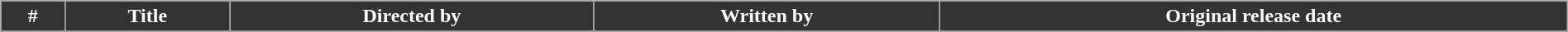<table class="wikitable plainrowheaders" width="100%" style="margin-right: 0;">
<tr>
<th style="background-color:#333333; color:#FFFFFF;">#</th>
<th style="background-color:#333333; color:#FFFFFF;">Title</th>
<th style="background-color:#333333; color:#FFFFFF;">Directed by</th>
<th style="background-color:#333333; color:#FFFFFF;">Written by</th>
<th style="background-color:#333333; color:#FFFFFF;">Original release date</th>
</tr>
<tr>
</tr>
</table>
